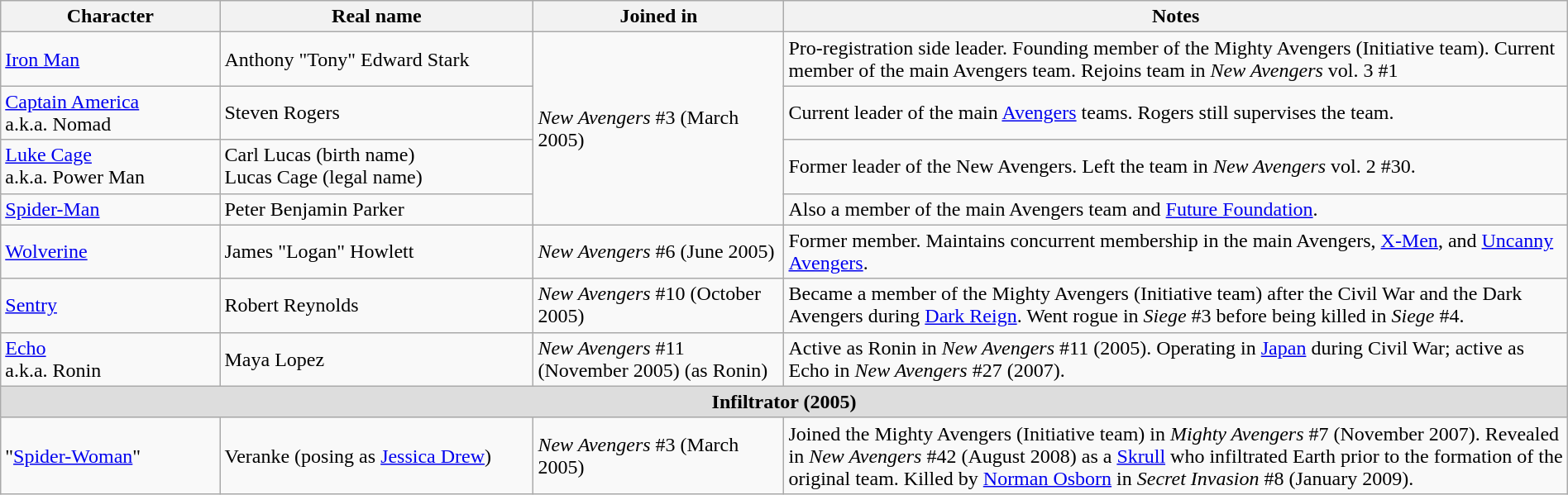<table class="wikitable" width=100%>
<tr>
<th width=14%>Character</th>
<th width=20%>Real name</th>
<th width=16%>Joined in</th>
<th>Notes</th>
</tr>
<tr>
<td><a href='#'>Iron Man</a></td>
<td>Anthony "Tony" Edward Stark</td>
<td rowspan="4"><em>New Avengers</em> #3 (March 2005)</td>
<td>Pro-registration side leader. Founding member of the Mighty Avengers (Initiative team). Current member of the main Avengers team. Rejoins team in <em>New Avengers</em> vol. 3 #1</td>
</tr>
<tr>
<td><a href='#'>Captain America</a><br>a.k.a. Nomad</td>
<td>Steven Rogers</td>
<td>Current leader of the main <a href='#'>Avengers</a> teams. Rogers still supervises the team.</td>
</tr>
<tr>
<td><a href='#'>Luke Cage</a><br>a.k.a. Power Man</td>
<td>Carl Lucas (birth name)<br>Lucas Cage (legal name)</td>
<td>Former leader of the New Avengers. Left the team in <em>New Avengers</em> vol. 2 #30.</td>
</tr>
<tr>
<td><a href='#'>Spider-Man</a></td>
<td>Peter Benjamin Parker</td>
<td>Also a member of the main Avengers team and <a href='#'>Future Foundation</a>.</td>
</tr>
<tr>
<td><a href='#'>Wolverine</a></td>
<td>James "Logan" Howlett</td>
<td><em>New Avengers</em> #6 (June 2005)</td>
<td>Former member. Maintains concurrent membership in the main Avengers, <a href='#'>X-Men</a>, and <a href='#'>Uncanny Avengers</a>.</td>
</tr>
<tr>
<td><a href='#'>Sentry</a></td>
<td>Robert Reynolds</td>
<td><em>New Avengers</em> #10 (October 2005)</td>
<td>Became a member of the Mighty Avengers (Initiative team) after the Civil War and the Dark Avengers during <a href='#'>Dark Reign</a>. Went rogue in <em>Siege</em> #3 before being killed in <em>Siege</em> #4.</td>
</tr>
<tr>
<td><a href='#'>Echo</a><br>a.k.a. Ronin</td>
<td>Maya Lopez</td>
<td><em>New Avengers</em> #11 (November 2005) (as Ronin)</td>
<td>Active as Ronin in <em>New Avengers</em> #11 (2005). Operating in <a href='#'>Japan</a> during Civil War; active as Echo in <em>New Avengers</em> #27 (2007).</td>
</tr>
<tr bgcolor="#DDDDDD">
<td colspan="4" align="center"><strong>Infiltrator (2005)</strong></td>
</tr>
<tr>
<td>"<a href='#'>Spider-Woman</a>"</td>
<td>Veranke (posing as <a href='#'>Jessica Drew</a>)</td>
<td><em>New Avengers</em> #3 (March 2005)</td>
<td>Joined the Mighty Avengers (Initiative team) in <em>Mighty Avengers</em> #7 (November 2007). Revealed in <em>New Avengers</em> #42 (August 2008) as a <a href='#'>Skrull</a> who infiltrated Earth prior to the formation of the original team. Killed by <a href='#'>Norman Osborn</a> in <em>Secret Invasion</em> #8 (January 2009).</td>
</tr>
</table>
